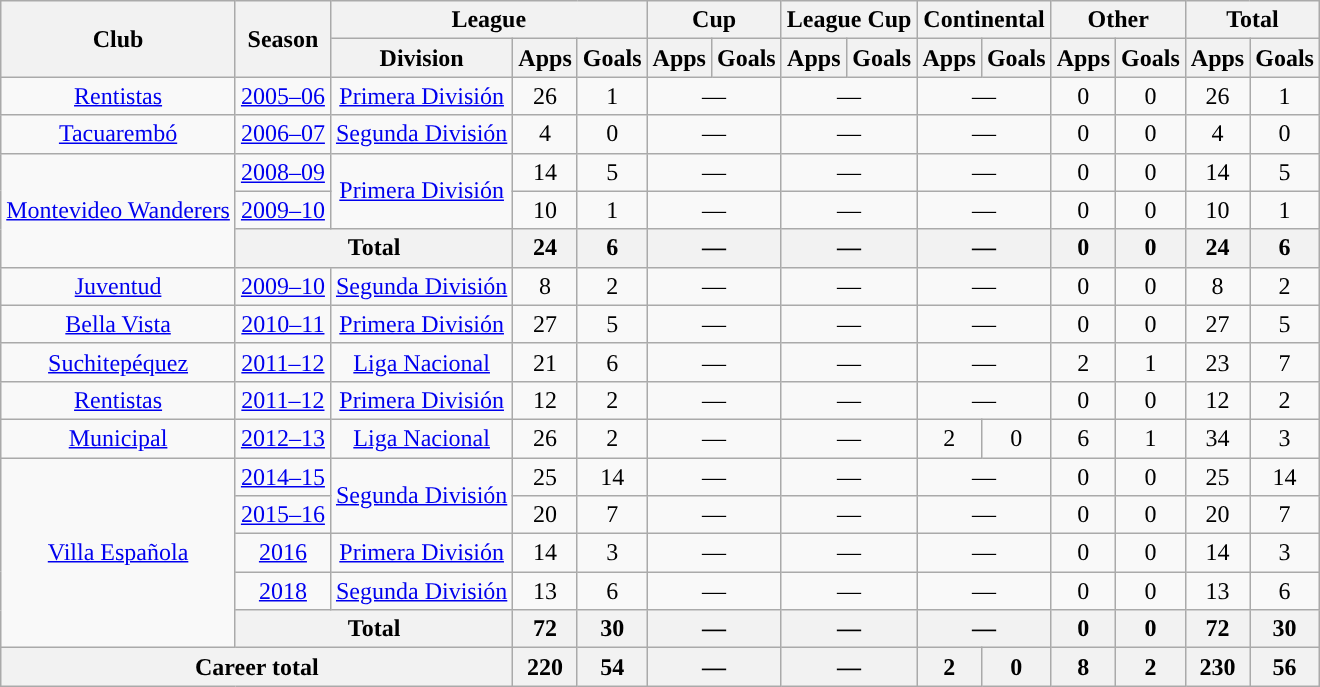<table class="wikitable" style="text-align:center">
<tr>
<th rowspan="2">Club</th>
<th rowspan="2">Season</th>
<th colspan="3">League</th>
<th colspan="2">Cup</th>
<th colspan="2">League Cup</th>
<th colspan="2">Continental</th>
<th colspan="2">Other</th>
<th colspan="2">Total</th>
</tr>
<tr>
<th>Division</th>
<th>Apps</th>
<th>Goals</th>
<th>Apps</th>
<th>Goals</th>
<th>Apps</th>
<th>Goals</th>
<th>Apps</th>
<th>Goals</th>
<th>Apps</th>
<th>Goals</th>
<th>Apps</th>
<th>Goals</th>
</tr>
<tr>
<td rowspan="1"><a href='#'>Rentistas</a></td>
<td><a href='#'>2005–06</a></td>
<td rowspan="1"><a href='#'>Primera División</a></td>
<td>26</td>
<td>1</td>
<td colspan="2">—</td>
<td colspan="2">—</td>
<td colspan="2">—</td>
<td>0</td>
<td>0</td>
<td>26</td>
<td>1</td>
</tr>
<tr>
<td rowspan="1"><a href='#'>Tacuarembó</a></td>
<td><a href='#'>2006–07</a></td>
<td rowspan="1"><a href='#'>Segunda División</a></td>
<td>4</td>
<td>0</td>
<td colspan="2">—</td>
<td colspan="2">—</td>
<td colspan="2">—</td>
<td>0</td>
<td>0</td>
<td>4</td>
<td>0</td>
</tr>
<tr>
<td rowspan="3"><a href='#'>Montevideo Wanderers</a></td>
<td><a href='#'>2008–09</a></td>
<td rowspan="2"><a href='#'>Primera División</a></td>
<td>14</td>
<td>5</td>
<td colspan="2">—</td>
<td colspan="2">—</td>
<td colspan="2">—</td>
<td>0</td>
<td>0</td>
<td>14</td>
<td>5</td>
</tr>
<tr>
<td><a href='#'>2009–10</a></td>
<td>10</td>
<td>1</td>
<td colspan="2">—</td>
<td colspan="2">—</td>
<td colspan="2">—</td>
<td>0</td>
<td>0</td>
<td>10</td>
<td>1</td>
</tr>
<tr>
<th colspan="2">Total</th>
<th>24</th>
<th>6</th>
<th colspan="2">—</th>
<th colspan="2">—</th>
<th colspan="2">—</th>
<th>0</th>
<th>0</th>
<th>24</th>
<th>6</th>
</tr>
<tr>
<td rowspan="1"><a href='#'>Juventud</a></td>
<td><a href='#'>2009–10</a></td>
<td rowspan="1"><a href='#'>Segunda División</a></td>
<td>8</td>
<td>2</td>
<td colspan="2">—</td>
<td colspan="2">—</td>
<td colspan="2">—</td>
<td>0</td>
<td>0</td>
<td>8</td>
<td>2</td>
</tr>
<tr>
<td rowspan="1"><a href='#'>Bella Vista</a></td>
<td><a href='#'>2010–11</a></td>
<td rowspan="1"><a href='#'>Primera División</a></td>
<td>27</td>
<td>5</td>
<td colspan="2">—</td>
<td colspan="2">—</td>
<td colspan="2">—</td>
<td>0</td>
<td>0</td>
<td>27</td>
<td>5</td>
</tr>
<tr>
<td rowspan="1"><a href='#'>Suchitepéquez</a></td>
<td><a href='#'>2011–12</a></td>
<td rowspan="1"><a href='#'>Liga Nacional</a></td>
<td>21</td>
<td>6</td>
<td colspan="2">—</td>
<td colspan="2">—</td>
<td colspan="2">—</td>
<td>2</td>
<td>1</td>
<td>23</td>
<td>7</td>
</tr>
<tr>
<td rowspan="1"><a href='#'>Rentistas</a></td>
<td><a href='#'>2011–12</a></td>
<td rowspan="1"><a href='#'>Primera División</a></td>
<td>12</td>
<td>2</td>
<td colspan="2">—</td>
<td colspan="2">—</td>
<td colspan="2">—</td>
<td>0</td>
<td>0</td>
<td>12</td>
<td>2</td>
</tr>
<tr>
<td rowspan="1"><a href='#'>Municipal</a></td>
<td><a href='#'>2012–13</a></td>
<td rowspan="1"><a href='#'>Liga Nacional</a></td>
<td>26</td>
<td>2</td>
<td colspan="2">—</td>
<td colspan="2">—</td>
<td>2</td>
<td>0</td>
<td>6</td>
<td>1</td>
<td>34</td>
<td>3</td>
</tr>
<tr>
<td rowspan="5"><a href='#'>Villa Española</a></td>
<td><a href='#'>2014–15</a></td>
<td rowspan="2"><a href='#'>Segunda División</a></td>
<td>25</td>
<td>14</td>
<td colspan="2">—</td>
<td colspan="2">—</td>
<td colspan="2">—</td>
<td>0</td>
<td>0</td>
<td>25</td>
<td>14</td>
</tr>
<tr>
<td><a href='#'>2015–16</a></td>
<td>20</td>
<td>7</td>
<td colspan="2">—</td>
<td colspan="2">—</td>
<td colspan="2">—</td>
<td>0</td>
<td>0</td>
<td>20</td>
<td>7</td>
</tr>
<tr>
<td><a href='#'>2016</a></td>
<td rowspan="1"><a href='#'>Primera División</a></td>
<td>14</td>
<td>3</td>
<td colspan="2">—</td>
<td colspan="2">—</td>
<td colspan="2">—</td>
<td>0</td>
<td>0</td>
<td>14</td>
<td>3</td>
</tr>
<tr>
<td><a href='#'>2018</a></td>
<td rowspan="1"><a href='#'>Segunda División</a></td>
<td>13</td>
<td>6</td>
<td colspan="2">—</td>
<td colspan="2">—</td>
<td colspan="2">—</td>
<td>0</td>
<td>0</td>
<td>13</td>
<td>6</td>
</tr>
<tr>
<th colspan="2">Total</th>
<th>72</th>
<th>30</th>
<th colspan="2">—</th>
<th colspan="2">—</th>
<th colspan="2">—</th>
<th>0</th>
<th>0</th>
<th>72</th>
<th>30</th>
</tr>
<tr>
<th colspan="3">Career total</th>
<th>220</th>
<th>54</th>
<th colspan="2">—</th>
<th colspan="2">—</th>
<th>2</th>
<th>0</th>
<th>8</th>
<th>2</th>
<th>230</th>
<th>56</th>
</tr>
</table>
